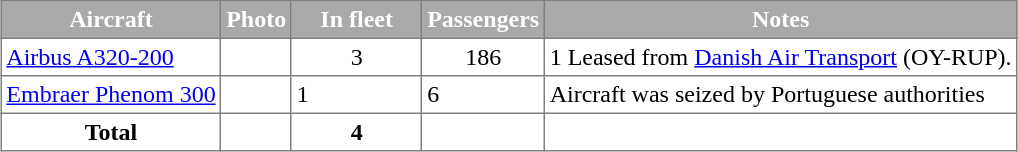<table class="toccolours" border="1" cellpadding="3" style="margin:1em auto; border-collapse:collapse">
<tr style="background:darkgrey; color:white">
<th>Aircraft</th>
<th>Photo</th>
<th style="width:80px;">In fleet</th>
<th>Passengers</th>
<th>Notes</th>
</tr>
<tr>
<td><a href='#'>Airbus A320-200</a></td>
<td></td>
<td align="center">3</td>
<td align="center">186</td>
<td align="center">1 Leased from <a href='#'>Danish Air Transport</a> (OY-RUP).<br></td>
</tr>
<tr>
<td><a href='#'>Embraer Phenom 300</a></td>
<td></td>
<td>1</td>
<td>6</td>
<td> Aircraft was seized by Portuguese authorities</td>
</tr>
<tr>
<th>Total</th>
<th></th>
<th>4</th>
<th></th>
<th></th>
</tr>
</table>
